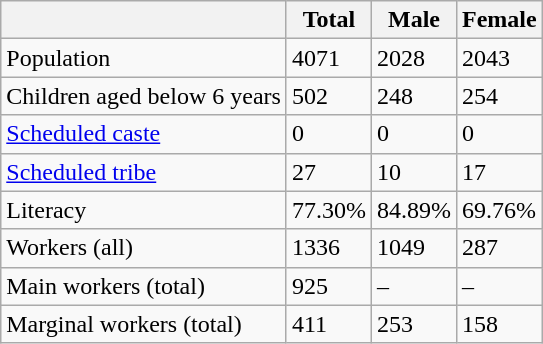<table class="wikitable sortable">
<tr>
<th></th>
<th>Total</th>
<th>Male</th>
<th>Female</th>
</tr>
<tr>
<td>Population</td>
<td>4071</td>
<td>2028</td>
<td>2043</td>
</tr>
<tr>
<td>Children aged below 6 years</td>
<td>502</td>
<td>248</td>
<td>254</td>
</tr>
<tr>
<td><a href='#'>Scheduled caste</a></td>
<td>0</td>
<td>0</td>
<td>0</td>
</tr>
<tr>
<td><a href='#'>Scheduled tribe</a></td>
<td>27</td>
<td>10</td>
<td>17</td>
</tr>
<tr>
<td>Literacy</td>
<td>77.30%</td>
<td>84.89%</td>
<td>69.76%</td>
</tr>
<tr>
<td>Workers (all)</td>
<td>1336</td>
<td>1049</td>
<td>287</td>
</tr>
<tr>
<td>Main workers (total)</td>
<td>925</td>
<td>–</td>
<td>–</td>
</tr>
<tr>
<td>Marginal workers (total)</td>
<td>411</td>
<td>253</td>
<td>158</td>
</tr>
</table>
